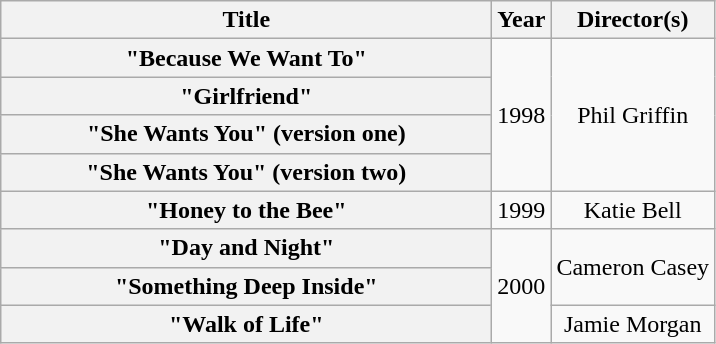<table class="wikitable plainrowheaders" style="text-align:center;">
<tr>
<th scope="col" style="width:20em;">Title</th>
<th scope="col">Year</th>
<th scope="col">Director(s)</th>
</tr>
<tr>
<th scope="row">"Because We Want To"</th>
<td rowspan="4">1998</td>
<td rowspan="4">Phil Griffin</td>
</tr>
<tr>
<th scope="row">"Girlfriend"</th>
</tr>
<tr>
<th scope="row">"She Wants You" <span>(version one)</span></th>
</tr>
<tr>
<th scope="row">"She Wants You" <span>(version two)</span></th>
</tr>
<tr>
<th scope="row">"Honey to the Bee"</th>
<td>1999</td>
<td>Katie Bell</td>
</tr>
<tr>
<th scope="row">"Day and Night"</th>
<td rowspan="3">2000</td>
<td rowspan="2">Cameron Casey</td>
</tr>
<tr>
<th scope="row">"Something Deep Inside"</th>
</tr>
<tr>
<th scope="row">"Walk of Life"</th>
<td>Jamie Morgan</td>
</tr>
</table>
